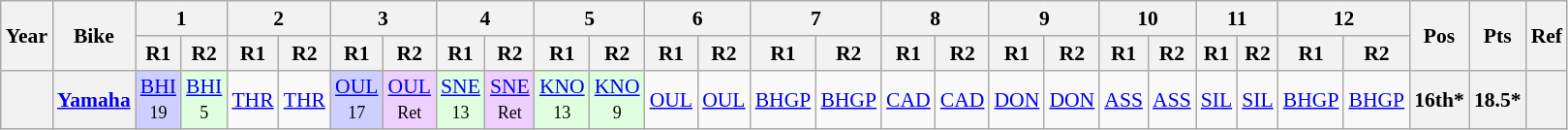<table class="wikitable" style="text-align:center; font-size:90%">
<tr>
<th valign="middle" rowspan=2>Year</th>
<th valign="middle" rowspan=2>Bike</th>
<th colspan=2>1</th>
<th colspan=2>2</th>
<th colspan=2>3</th>
<th colspan=2>4</th>
<th colspan=2>5</th>
<th colspan=2>6</th>
<th colspan=2>7</th>
<th colspan=2>8</th>
<th colspan=2>9</th>
<th colspan=2>10</th>
<th colspan=2>11</th>
<th colspan=2>12</th>
<th rowspan=2>Pos</th>
<th rowspan=2>Pts</th>
<th rowspan=2>Ref</th>
</tr>
<tr>
<th>R1</th>
<th>R2</th>
<th>R1</th>
<th>R2</th>
<th>R1</th>
<th>R2</th>
<th>R1</th>
<th>R2</th>
<th>R1</th>
<th>R2</th>
<th>R1</th>
<th>R2</th>
<th>R1</th>
<th>R2</th>
<th>R1</th>
<th>R2</th>
<th>R1</th>
<th>R2</th>
<th>R1</th>
<th>R2</th>
<th>R1</th>
<th>R2</th>
<th>R1</th>
<th>R2</th>
</tr>
<tr>
<th></th>
<th><a href='#'>Yamaha</a></th>
<td style="background:#CFCFFF;"><a href='#'>BHI</a><br><small>19</small></td>
<td style="background:#DFFFDF;"><a href='#'>BHI</a><br><small>5</small></td>
<td><a href='#'>THR</a></td>
<td><a href='#'>THR</a></td>
<td style="background:#CFCFFF;"><a href='#'>OUL</a><br><small>17</small></td>
<td style="background:#EFCFFF;"><a href='#'>OUL</a><br><small>Ret</small></td>
<td style="background:#DFFFDF;"><a href='#'>SNE</a><br><small>13</small></td>
<td style="background:#EFCFFF;"><a href='#'>SNE</a><br><small>Ret</small></td>
<td style="background:#DFFFDF;"><a href='#'>KNO</a><br><small>13</small></td>
<td style="background:#DFFFDF;"><a href='#'>KNO</a><br><small>9</small></td>
<td><a href='#'>OUL</a></td>
<td><a href='#'>OUL</a></td>
<td><a href='#'>BHGP</a></td>
<td><a href='#'>BHGP</a></td>
<td><a href='#'>CAD</a></td>
<td><a href='#'>CAD</a></td>
<td><a href='#'>DON</a></td>
<td><a href='#'>DON</a></td>
<td><a href='#'>ASS</a></td>
<td><a href='#'>ASS</a></td>
<td><a href='#'>SIL</a></td>
<td><a href='#'>SIL</a></td>
<td><a href='#'>BHGP</a></td>
<td><a href='#'>BHGP</a></td>
<th>16th*</th>
<th>18.5*</th>
<th></th>
</tr>
</table>
